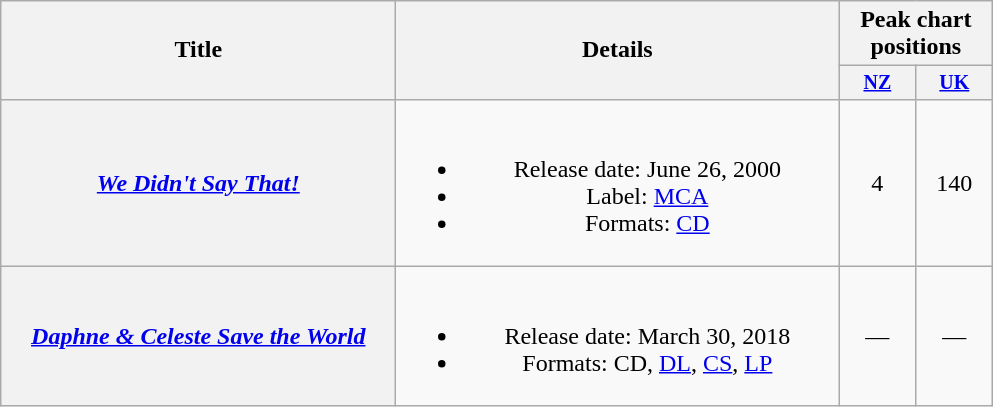<table class="wikitable plainrowheaders" style="text-align:center;">
<tr>
<th rowspan="2" style="width:16em;">Title</th>
<th rowspan="2" style="width:18em;">Details</th>
<th colspan="2">Peak chart positions</th>
</tr>
<tr style="font-size:smaller;">
<th style="width:45px;"><a href='#'>NZ</a><br></th>
<th style="width:45px;"><a href='#'>UK</a><br></th>
</tr>
<tr>
<th scope="row"><em><a href='#'>We Didn't Say That!</a></em></th>
<td><br><ul><li>Release date: June 26, 2000</li><li>Label: <a href='#'>MCA</a></li><li>Formats: <a href='#'>CD</a></li></ul></td>
<td>4</td>
<td>140</td>
</tr>
<tr>
<th scope="row"><em><a href='#'>Daphne & Celeste Save the World</a></em></th>
<td><br><ul><li>Release date: March 30, 2018</li><li>Formats: CD, <a href='#'>DL</a>, <a href='#'>CS</a>, <a href='#'>LP</a></li></ul></td>
<td>—</td>
<td>—</td>
</tr>
</table>
